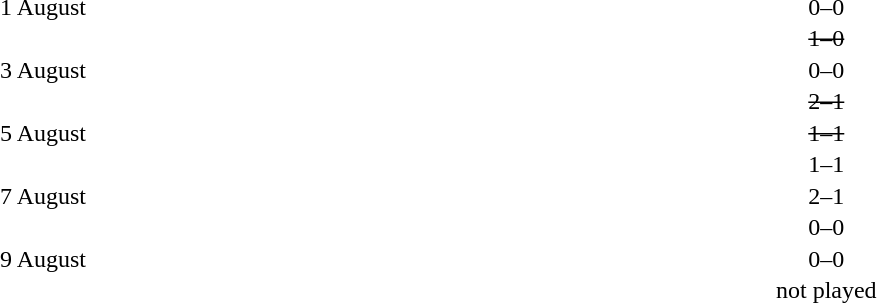<table cellspacing=1 width=70%>
<tr>
<th width=25%></th>
<th width=30%></th>
<th width=15%></th>
<th width=30%></th>
</tr>
<tr>
<td>1 August</td>
<td align=right></td>
<td align=center>0–0</td>
<td></td>
</tr>
<tr>
<td></td>
<td align=right></td>
<td align=center><s>1–0</s></td>
<td></td>
</tr>
<tr>
<td>3 August</td>
<td align=right></td>
<td align=center>0–0</td>
<td></td>
</tr>
<tr>
<td></td>
<td align=right></td>
<td align=center><s>2–1</s></td>
<td></td>
</tr>
<tr>
<td>5 August</td>
<td align=right></td>
<td align=center><s>1–1</s></td>
<td></td>
</tr>
<tr>
<td></td>
<td align=right></td>
<td align=center>1–1</td>
<td></td>
</tr>
<tr>
<td>7 August</td>
<td align=right></td>
<td align=center>2–1</td>
<td></td>
</tr>
<tr>
<td></td>
<td align=right></td>
<td align=center>0–0</td>
<td></td>
</tr>
<tr>
<td>9 August</td>
<td align=right></td>
<td align=center>0–0</td>
<td></td>
</tr>
<tr>
<td></td>
<td align=right></td>
<td align=center>not played</td>
<td></td>
</tr>
</table>
